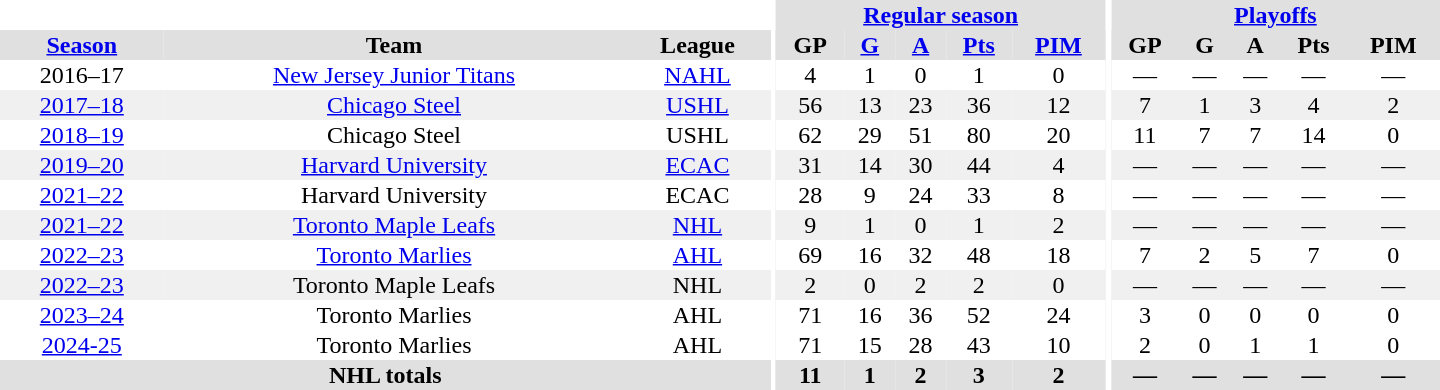<table border="0" cellpadding="1" cellspacing="0" style="text-align:center; width:60em">
<tr style="background:#e0e0e0;">
<th colspan="3" style="background:#fff;"></th>
<th rowspan="100" style="background:#fff;"></th>
<th colspan="5"><a href='#'>Regular season</a></th>
<th rowspan="100" style="background:#fff;"></th>
<th colspan="5"><a href='#'>Playoffs</a></th>
</tr>
<tr style="background:#e0e0e0;">
<th><a href='#'>Season</a></th>
<th>Team</th>
<th>League</th>
<th>GP</th>
<th><a href='#'>G</a></th>
<th><a href='#'>A</a></th>
<th><a href='#'>Pts</a></th>
<th><a href='#'>PIM</a></th>
<th>GP</th>
<th>G</th>
<th>A</th>
<th>Pts</th>
<th>PIM</th>
</tr>
<tr>
<td>2016–17</td>
<td><a href='#'>New Jersey Junior Titans</a></td>
<td><a href='#'>NAHL</a></td>
<td>4</td>
<td>1</td>
<td>0</td>
<td>1</td>
<td>0</td>
<td>—</td>
<td>—</td>
<td>—</td>
<td>—</td>
<td>—</td>
</tr>
<tr style="background:#f0f0f0;">
<td><a href='#'>2017–18</a></td>
<td><a href='#'>Chicago Steel</a></td>
<td><a href='#'>USHL</a></td>
<td>56</td>
<td>13</td>
<td>23</td>
<td>36</td>
<td>12</td>
<td>7</td>
<td>1</td>
<td>3</td>
<td>4</td>
<td>2</td>
</tr>
<tr>
<td><a href='#'>2018–19</a></td>
<td>Chicago Steel</td>
<td>USHL</td>
<td>62</td>
<td>29</td>
<td>51</td>
<td>80</td>
<td>20</td>
<td>11</td>
<td>7</td>
<td>7</td>
<td>14</td>
<td>0</td>
</tr>
<tr style="background:#f0f0f0;">
<td><a href='#'>2019–20</a></td>
<td><a href='#'>Harvard University</a></td>
<td><a href='#'>ECAC</a></td>
<td>31</td>
<td>14</td>
<td>30</td>
<td>44</td>
<td>4</td>
<td>—</td>
<td>—</td>
<td>—</td>
<td>—</td>
<td>—</td>
</tr>
<tr>
<td><a href='#'>2021–22</a></td>
<td>Harvard University</td>
<td>ECAC</td>
<td>28</td>
<td>9</td>
<td>24</td>
<td>33</td>
<td>8</td>
<td>—</td>
<td>—</td>
<td>—</td>
<td>—</td>
<td>—</td>
</tr>
<tr style="background:#f0f0f0;">
<td><a href='#'>2021–22</a></td>
<td><a href='#'>Toronto Maple Leafs</a></td>
<td><a href='#'>NHL</a></td>
<td>9</td>
<td>1</td>
<td>0</td>
<td>1</td>
<td>2</td>
<td>—</td>
<td>—</td>
<td>—</td>
<td>—</td>
<td>—</td>
</tr>
<tr>
<td><a href='#'>2022–23</a></td>
<td><a href='#'>Toronto Marlies</a></td>
<td><a href='#'>AHL</a></td>
<td>69</td>
<td>16</td>
<td>32</td>
<td>48</td>
<td>18</td>
<td>7</td>
<td>2</td>
<td>5</td>
<td>7</td>
<td>0</td>
</tr>
<tr style="background:#f0f0f0;">
<td><a href='#'>2022–23</a></td>
<td>Toronto Maple Leafs</td>
<td>NHL</td>
<td>2</td>
<td>0</td>
<td>2</td>
<td>2</td>
<td>0</td>
<td>—</td>
<td>—</td>
<td>—</td>
<td>—</td>
<td>—</td>
</tr>
<tr>
<td><a href='#'>2023–24</a></td>
<td>Toronto Marlies</td>
<td>AHL</td>
<td>71</td>
<td>16</td>
<td>36</td>
<td>52</td>
<td>24</td>
<td>3</td>
<td>0</td>
<td>0</td>
<td>0</td>
<td>0</td>
</tr>
<tr>
<td><a href='#'>2024-25</a></td>
<td>Toronto Marlies</td>
<td>AHL</td>
<td>71</td>
<td>15</td>
<td>28</td>
<td>43</td>
<td>10</td>
<td>2</td>
<td>0</td>
<td>1</td>
<td>1</td>
<td>0</td>
</tr>
<tr style="background:#e0e0e0;">
<th colspan="3">NHL totals</th>
<th>11</th>
<th>1</th>
<th>2</th>
<th>3</th>
<th>2</th>
<th>—</th>
<th>—</th>
<th>—</th>
<th>—</th>
<th>—</th>
</tr>
</table>
